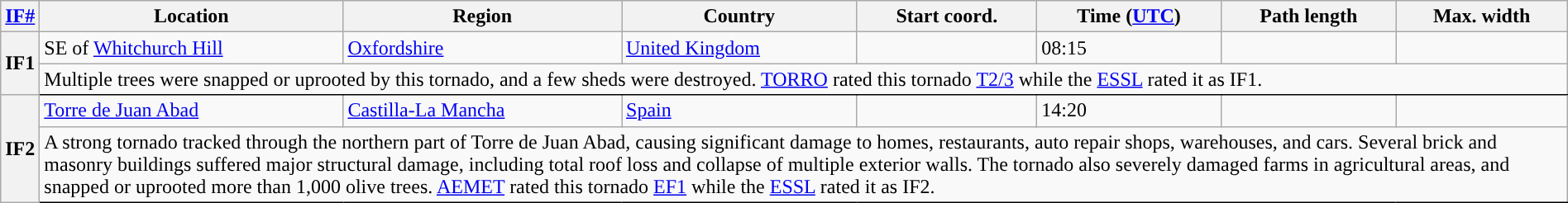<table class="wikitable sortable" style="width:100%;">
<tr>
<th scope="col" width="2%" align="center"><a href='#'>IF#</a></th>
<th scope="col" align="center" class="unsortable">Location</th>
<th scope="col" align="center" class="unsortable">Region</th>
<th scope="col" align="center">Country</th>
<th scope="col" align="center">Start coord.</th>
<th scope="col" align="center">Time (<a href='#'>UTC</a>)</th>
<th scope="col" align="center">Path length</th>
<th scope="col" align="center">Max. width</th>
</tr>
<tr>
<th scope="row" rowspan="2" style="background-color:#">IF1</th>
<td>SE of <a href='#'>Whitchurch Hill</a></td>
<td><a href='#'>Oxfordshire</a></td>
<td><a href='#'>United Kingdom</a></td>
<td></td>
<td>08:15</td>
<td></td>
<td></td>
</tr>
<tr class="expand-child">
<td colspan="8" style=" border-bottom: 1px solid black;">Multiple trees were snapped or uprooted by this tornado, and a few sheds were destroyed. <a href='#'>TORRO</a> rated this tornado <a href='#'>T2/3</a> while the <a href='#'>ESSL</a> rated it as IF1.</td>
</tr>
<tr>
<th scope="row" rowspan="2" style="background-color:#">IF2</th>
<td><a href='#'>Torre de Juan Abad</a></td>
<td><a href='#'>Castilla-La Mancha</a></td>
<td><a href='#'>Spain</a></td>
<td></td>
<td>14:20</td>
<td></td>
<td></td>
</tr>
<tr class="expand-child">
<td colspan="8" style=" border-bottom: 1px solid black;">A strong tornado tracked through the northern part of Torre de Juan Abad, causing significant damage to homes, restaurants, auto repair shops, warehouses, and cars. Several brick and masonry buildings suffered major structural damage, including total roof loss and collapse of multiple exterior walls. The tornado also severely damaged farms in agricultural areas, and snapped or uprooted more than 1,000 olive trees. <a href='#'>AEMET</a> rated this tornado <a href='#'>EF1</a> while the <a href='#'>ESSL</a> rated it as IF2.</td>
</tr>
</table>
